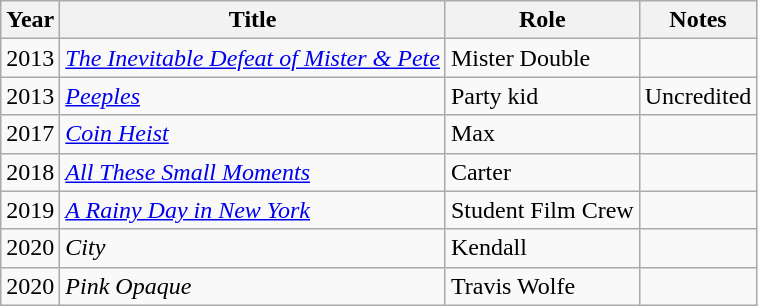<table class="wikitable sortable">
<tr>
<th>Year</th>
<th>Title</th>
<th>Role</th>
<th>Notes</th>
</tr>
<tr>
<td>2013</td>
<td><em><a href='#'>The Inevitable Defeat of Mister & Pete</a></em></td>
<td>Mister Double</td>
<td></td>
</tr>
<tr>
<td>2013</td>
<td><a href='#'><em>Peeples</em></a></td>
<td>Party kid</td>
<td>Uncredited</td>
</tr>
<tr>
<td>2017</td>
<td><em><a href='#'>Coin Heist</a></em></td>
<td>Max</td>
<td></td>
</tr>
<tr>
<td>2018</td>
<td><em><a href='#'>All These Small Moments</a></em></td>
<td>Carter</td>
<td></td>
</tr>
<tr>
<td>2019</td>
<td><em><a href='#'>A Rainy Day in New York</a></em></td>
<td>Student Film Crew</td>
<td></td>
</tr>
<tr>
<td>2020</td>
<td><em>City</em></td>
<td>Kendall</td>
<td></td>
</tr>
<tr>
<td>2020</td>
<td><em>Pink Opaque</em></td>
<td>Travis Wolfe</td>
<td></td>
</tr>
</table>
